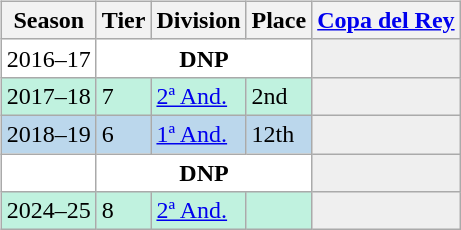<table>
<tr>
<td valign="top" width=0%><br><table class="wikitable">
<tr style="background:#f0f6fa;">
<th>Season</th>
<th>Tier</th>
<th>Division</th>
<th>Place</th>
<th><a href='#'>Copa del Rey</a></th>
</tr>
<tr>
<td style="background:#ffffff;">2016–17</td>
<th style="background:#ffffff;" colspan="3">DNP</th>
<th style="background:#efefef;"></th>
</tr>
<tr>
<td style="background:#C0F2DF;">2017–18</td>
<td style="background:#C0F2DF;">7</td>
<td style="background:#C0F2DF;"><a href='#'>2ª And.</a></td>
<td style="background:#C0F2DF;">2nd</td>
<th style="background:#efefef;"></th>
</tr>
<tr>
<td style="background:#BBD7EC;">2018–19</td>
<td style="background:#BBD7EC;">6</td>
<td style="background:#BBD7EC;"><a href='#'>1ª And.</a></td>
<td style="background:#BBD7EC;">12th</td>
<th style="background:#efefef;"></th>
</tr>
<tr>
<td style="background:#ffffff;"></td>
<th style="background:#ffffff;" colspan="3">DNP</th>
<th style="background:#efefef;"></th>
</tr>
<tr>
<td style="background:#C0F2DF;">2024–25</td>
<td style="background:#C0F2DF;">8</td>
<td style="background:#C0F2DF;"><a href='#'>2ª And.</a></td>
<td style="background:#C0F2DF;"></td>
<th style="background:#efefef;"></th>
</tr>
</table>
</td>
</tr>
</table>
